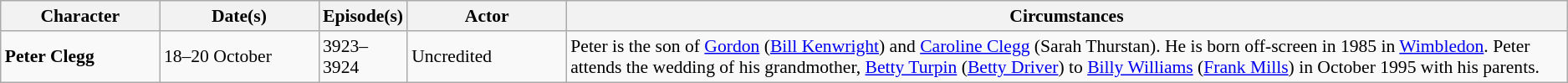<table class="wikitable plainrowheaders" style="font-size:90%">
<tr>
<th width="120">Character</th>
<th width="120">Date(s)</th>
<th width="50">Episode(s)</th>
<th width="120">Actor</th>
<th>Circumstances</th>
</tr>
<tr>
<td><strong>Peter Clegg</strong> </td>
<td>18–20 October</td>
<td>3923–3924</td>
<td>Uncredited</td>
<td>Peter is the son of <a href='#'>Gordon</a> (<a href='#'>Bill Kenwright</a>) and <a href='#'>Caroline Clegg</a> (Sarah Thurstan). He is born off-screen in 1985 in <a href='#'>Wimbledon</a>. Peter attends the wedding of his grandmother, <a href='#'>Betty Turpin</a> (<a href='#'>Betty Driver</a>) to <a href='#'>Billy Williams</a> (<a href='#'>Frank Mills</a>) in October 1995 with his parents.</td>
</tr>
</table>
